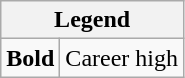<table class="wikitable mw-collapsible mw-collapsed">
<tr>
<th colspan="2">Legend</th>
</tr>
<tr>
<td><strong>Bold</strong></td>
<td>Career high</td>
</tr>
</table>
